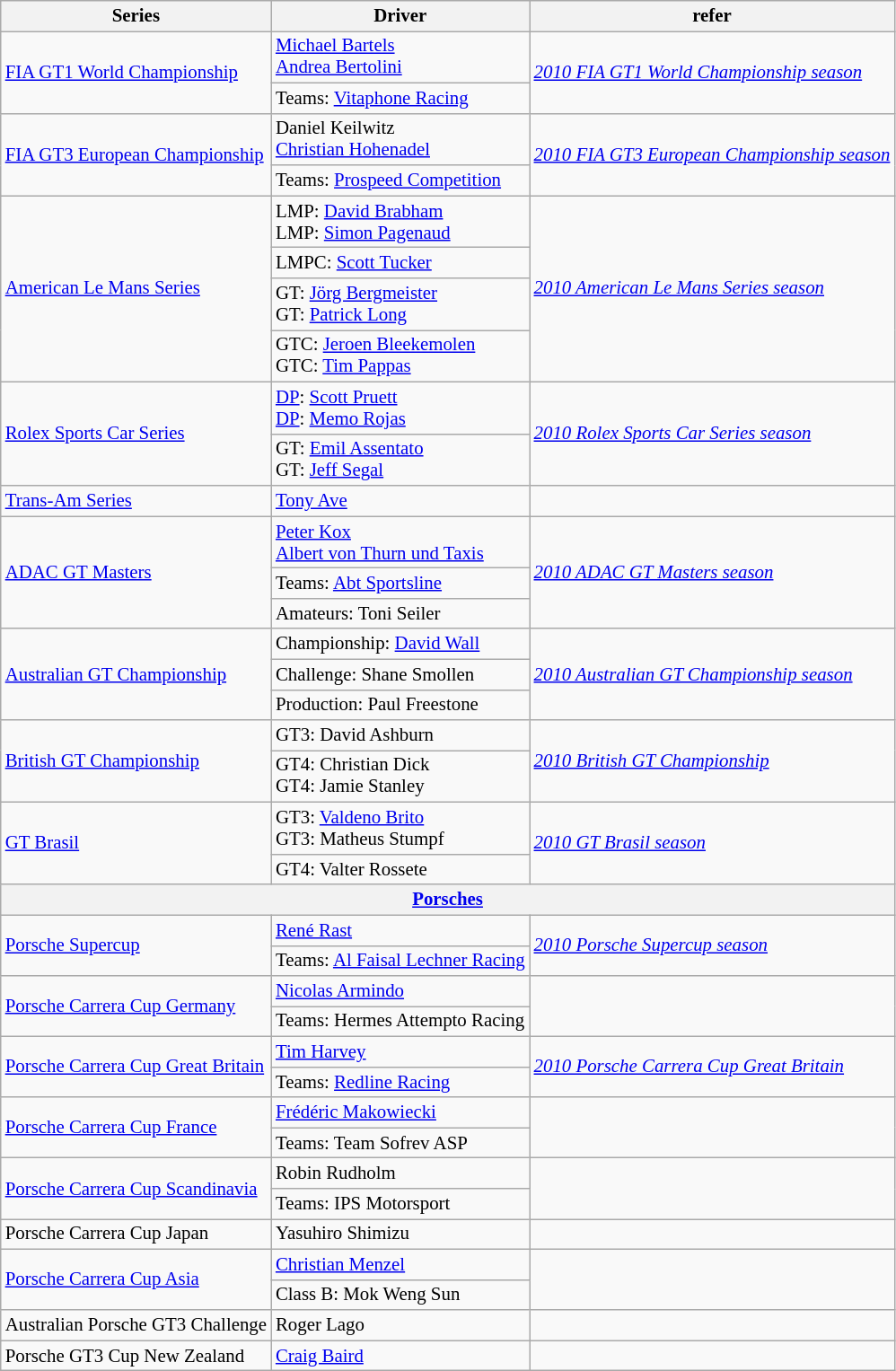<table class="wikitable" style="font-size: 87%;">
<tr>
<th>Series</th>
<th>Driver</th>
<th>refer</th>
</tr>
<tr>
<td rowspan=2><a href='#'>FIA GT1 World Championship</a></td>
<td> <a href='#'>Michael Bartels</a><br> <a href='#'>Andrea Bertolini</a></td>
<td rowspan=2><em><a href='#'>2010 FIA GT1 World Championship season</a></em></td>
</tr>
<tr>
<td>Teams:  <a href='#'>Vitaphone Racing</a></td>
</tr>
<tr>
<td rowspan=2><a href='#'>FIA GT3 European Championship</a></td>
<td> Daniel Keilwitz<br> <a href='#'>Christian Hohenadel</a></td>
<td rowspan=2><em><a href='#'>2010 FIA GT3 European Championship season</a></em></td>
</tr>
<tr>
<td>Teams:  <a href='#'>Prospeed Competition</a></td>
</tr>
<tr>
<td rowspan=4><a href='#'>American Le Mans Series</a></td>
<td>LMP:  <a href='#'>David Brabham</a><br> LMP:  <a href='#'>Simon Pagenaud</a></td>
<td rowspan=4><em><a href='#'>2010 American Le Mans Series season</a></em></td>
</tr>
<tr>
<td>LMPC:  <a href='#'>Scott Tucker</a></td>
</tr>
<tr>
<td>GT:  <a href='#'>Jörg Bergmeister</a><br> GT:  <a href='#'>Patrick Long</a></td>
</tr>
<tr>
<td>GTC:  <a href='#'>Jeroen Bleekemolen</a><br> GTC:  <a href='#'>Tim Pappas</a></td>
</tr>
<tr>
<td rowspan=2><a href='#'>Rolex Sports Car Series</a></td>
<td><a href='#'>DP</a>:  <a href='#'>Scott Pruett</a><br><a href='#'>DP</a>:  <a href='#'>Memo Rojas</a></td>
<td rowspan=2><em><a href='#'>2010 Rolex Sports Car Series season</a></em></td>
</tr>
<tr>
<td>GT:  <a href='#'>Emil Assentato</a><br>GT:  <a href='#'>Jeff Segal</a></td>
</tr>
<tr>
<td><a href='#'>Trans-Am Series</a></td>
<td> <a href='#'>Tony Ave</a></td>
<td></td>
</tr>
<tr>
<td rowspan=3><a href='#'>ADAC GT Masters</a></td>
<td> <a href='#'>Peter Kox</a><br> <a href='#'>Albert von Thurn und Taxis</a></td>
<td rowspan=3><em><a href='#'>2010 ADAC GT Masters season</a></em></td>
</tr>
<tr>
<td>Teams:  <a href='#'>Abt Sportsline</a></td>
</tr>
<tr>
<td>Amateurs:  Toni Seiler</td>
</tr>
<tr>
<td rowspan=3><a href='#'>Australian GT Championship</a></td>
<td>Championship:  <a href='#'>David Wall</a></td>
<td rowspan=3><em><a href='#'>2010 Australian GT Championship season</a></em></td>
</tr>
<tr>
<td>Challenge:  Shane Smollen</td>
</tr>
<tr>
<td>Production:  Paul Freestone</td>
</tr>
<tr>
<td rowspan=2><a href='#'>British GT Championship</a></td>
<td>GT3:  David Ashburn</td>
<td rowspan=2><em><a href='#'>2010 British GT Championship</a></em></td>
</tr>
<tr>
<td>GT4:  Christian Dick<br>GT4:  Jamie Stanley</td>
</tr>
<tr>
<td rowspan=2><a href='#'>GT Brasil</a></td>
<td>GT3:  <a href='#'>Valdeno Brito</a> <br>GT3:  Matheus Stumpf</td>
<td rowspan=2><em><a href='#'>2010 GT Brasil season</a></em></td>
</tr>
<tr>
<td>GT4:  Valter Rossete</td>
</tr>
<tr>
<th colspan=3><a href='#'>Porsches</a></th>
</tr>
<tr>
<td rowspan=2><a href='#'>Porsche Supercup</a></td>
<td> <a href='#'>René Rast</a></td>
<td rowspan=2><em><a href='#'>2010 Porsche Supercup season</a></em></td>
</tr>
<tr>
<td>Teams:  <a href='#'>Al Faisal Lechner Racing</a></td>
</tr>
<tr>
<td rowspan=2><a href='#'>Porsche Carrera Cup Germany</a></td>
<td> <a href='#'>Nicolas Armindo</a></td>
<td rowspan=2></td>
</tr>
<tr>
<td>Teams:  Hermes Attempto Racing</td>
</tr>
<tr>
<td rowspan=2><a href='#'>Porsche Carrera Cup Great Britain</a></td>
<td> <a href='#'>Tim Harvey</a></td>
<td rowspan=2><em><a href='#'>2010 Porsche Carrera Cup Great Britain</a></em></td>
</tr>
<tr>
<td>Teams:  <a href='#'>Redline Racing</a></td>
</tr>
<tr>
<td rowspan=2><a href='#'>Porsche Carrera Cup France</a></td>
<td> <a href='#'>Frédéric Makowiecki</a></td>
<td rowspan=2></td>
</tr>
<tr>
<td>Teams:  Team Sofrev ASP</td>
</tr>
<tr>
<td rowspan=2><a href='#'>Porsche Carrera Cup Scandinavia</a></td>
<td> Robin Rudholm</td>
<td rowspan=2></td>
</tr>
<tr>
<td>Teams:  IPS Motorsport</td>
</tr>
<tr>
<td>Porsche Carrera Cup Japan</td>
<td> Yasuhiro Shimizu</td>
<td></td>
</tr>
<tr>
<td rowspan=2><a href='#'>Porsche Carrera Cup Asia</a></td>
<td> <a href='#'>Christian Menzel</a></td>
<td rowspan=2></td>
</tr>
<tr>
<td>Class B:  Mok Weng Sun</td>
</tr>
<tr>
<td>Australian Porsche GT3 Challenge</td>
<td> Roger Lago</td>
<td></td>
</tr>
<tr>
<td>Porsche GT3 Cup New Zealand</td>
<td> <a href='#'>Craig Baird</a></td>
<td></td>
</tr>
</table>
